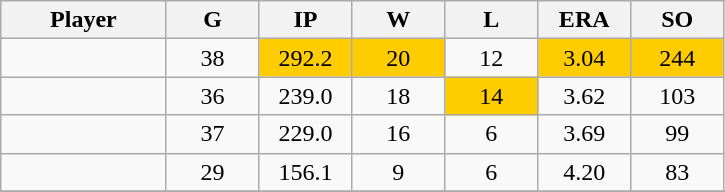<table class="wikitable sortable">
<tr>
<th bgcolor="#DDDDFF" width="16%">Player</th>
<th bgcolor="#DDDDFF" width="9%">G</th>
<th bgcolor="#DDDDFF" width="9%">IP</th>
<th bgcolor="#DDDDFF" width="9%">W</th>
<th bgcolor="#DDDDFF" width="9%">L</th>
<th bgcolor="#DDDDFF" width="9%">ERA</th>
<th bgcolor="#DDDDFF" width="9%">SO</th>
</tr>
<tr align="center">
<td></td>
<td>38</td>
<td bgcolor=#ffcc00>292.2</td>
<td bgcolor=#ffcc00>20</td>
<td>12</td>
<td bgcolor=#ffcc00>3.04</td>
<td bgcolor=#ffcc00>244</td>
</tr>
<tr align="center">
<td></td>
<td>36</td>
<td>239.0</td>
<td>18</td>
<td bgcolor=#ffcc00>14</td>
<td>3.62</td>
<td>103</td>
</tr>
<tr align="center">
<td></td>
<td>37</td>
<td>229.0</td>
<td>16</td>
<td>6</td>
<td>3.69</td>
<td>99</td>
</tr>
<tr align="center">
<td></td>
<td>29</td>
<td>156.1</td>
<td>9</td>
<td>6</td>
<td>4.20</td>
<td>83</td>
</tr>
<tr align="center">
</tr>
</table>
